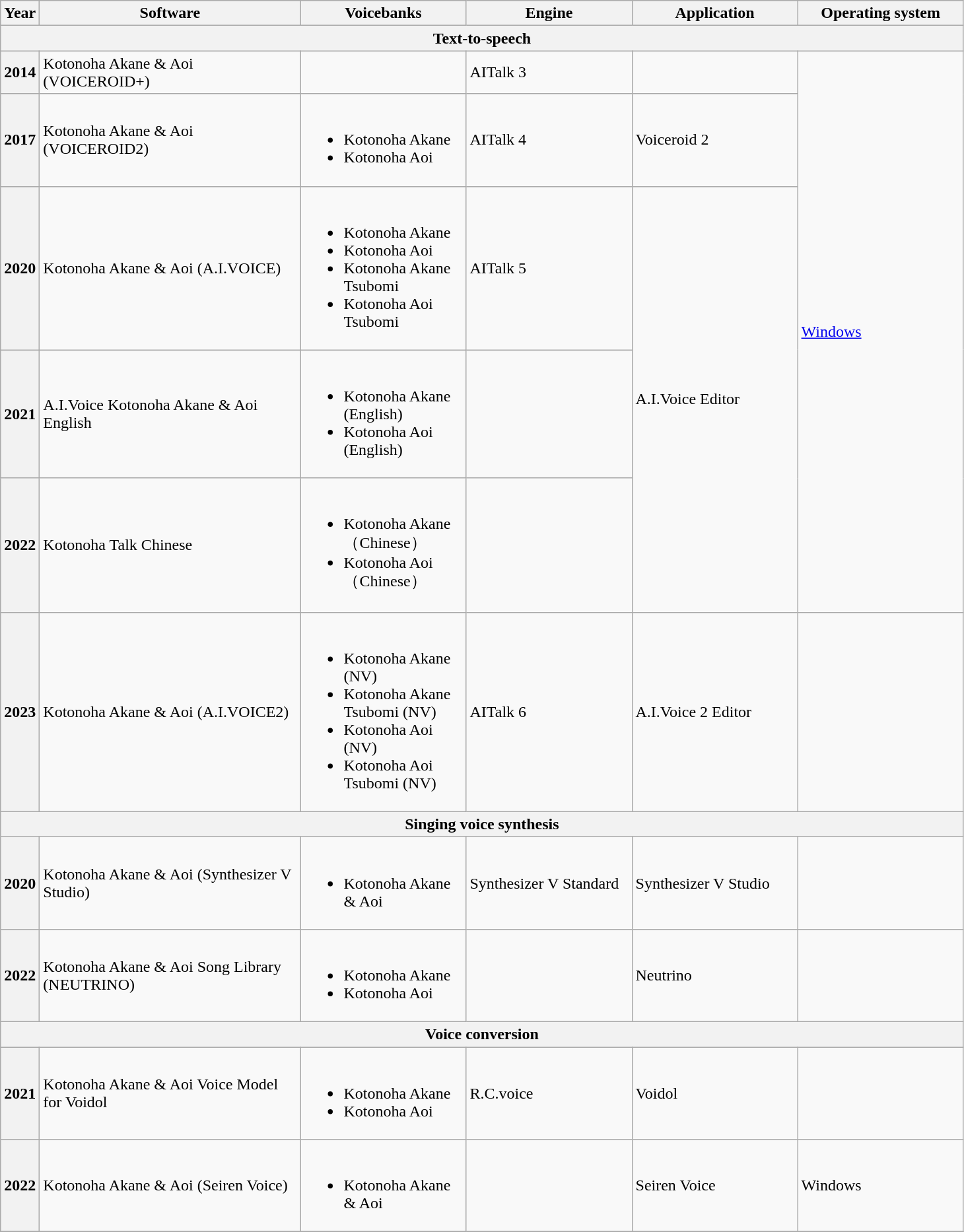<table class="wikitable plainrowheaders">
<tr>
<th scope="col">Year</th>
<th scope="col" style="width:16em;">Software</th>
<th scope="col" style="width:10em;">Voicebanks</th>
<th scope="col" style="width:10em;">Engine</th>
<th scope="col" style="width:10em;">Application</th>
<th scope="col" style="width:10em;">Operating system</th>
</tr>
<tr>
<th scope="col" colspan="6">Text-to-speech</th>
</tr>
<tr>
<th scope="row">2014</th>
<td>Kotonoha Akane & Aoi (VOICEROID+)</td>
<td></td>
<td>AITalk 3</td>
<td></td>
<td rowspan="5"><a href='#'>Windows</a></td>
</tr>
<tr>
<th scope="row">2017</th>
<td>Kotonoha Akane & Aoi (VOICEROID2)</td>
<td><br><ul><li>Kotonoha Akane</li><li>Kotonoha Aoi</li></ul></td>
<td>AITalk 4</td>
<td>Voiceroid 2</td>
</tr>
<tr>
<th scope="row">2020</th>
<td>Kotonoha Akane & Aoi (A.I.VOICE)</td>
<td><br><ul><li>Kotonoha Akane</li><li>Kotonoha Aoi</li><li>Kotonoha Akane Tsubomi</li><li>Kotonoha Aoi Tsubomi</li></ul></td>
<td>AITalk 5</td>
<td rowspan="3">A.I.Voice Editor</td>
</tr>
<tr>
<th scope="row">2021</th>
<td>A.I.Voice Kotonoha Akane & Aoi English</td>
<td><br><ul><li>Kotonoha Akane (English)</li><li>Kotonoha Aoi (English)</li></ul></td>
<td></td>
</tr>
<tr>
<th scope="row">2022</th>
<td>Kotonoha Talk Chinese</td>
<td><br><ul><li>Kotonoha Akane（Chinese）</li><li>Kotonoha Aoi（Chinese）</li></ul></td>
<td></td>
</tr>
<tr>
<th scope="row">2023</th>
<td>Kotonoha Akane & Aoi (A.I.VOICE2)</td>
<td><br><ul><li>Kotonoha Akane (NV)</li><li>Kotonoha Akane Tsubomi (NV)</li><li>Kotonoha Aoi (NV)</li><li>Kotonoha Aoi Tsubomi (NV)</li></ul></td>
<td>AITalk 6</td>
<td>A.I.Voice 2 Editor</td>
<td></td>
</tr>
<tr>
<th scope="col" colspan="6">Singing voice synthesis</th>
</tr>
<tr>
<th scope="row">2020</th>
<td>Kotonoha Akane & Aoi (Synthesizer V Studio)</td>
<td><br><ul><li>Kotonoha Akane & Aoi</li></ul></td>
<td>Synthesizer V Standard</td>
<td>Synthesizer V Studio</td>
<td></td>
</tr>
<tr>
<th scope="row">2022</th>
<td>Kotonoha Akane & Aoi Song Library (NEUTRINO)</td>
<td><br><ul><li>Kotonoha Akane</li><li>Kotonoha Aoi</li></ul></td>
<td></td>
<td>Neutrino</td>
<td></td>
</tr>
<tr>
<th scope="col" colspan="6">Voice conversion</th>
</tr>
<tr>
<th scope="row">2021</th>
<td>Kotonoha Akane & Aoi Voice Model for Voidol</td>
<td><br><ul><li>Kotonoha Akane</li><li>Kotonoha Aoi</li></ul></td>
<td>R.C.voice</td>
<td>Voidol</td>
<td></td>
</tr>
<tr>
<th scope="row">2022</th>
<td>Kotonoha Akane & Aoi (Seiren Voice)</td>
<td><br><ul><li>Kotonoha Akane & Aoi</li></ul></td>
<td></td>
<td>Seiren Voice</td>
<td>Windows</td>
</tr>
<tr>
</tr>
</table>
